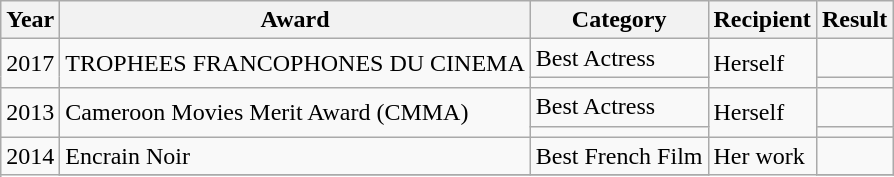<table class="wikitable plainrowheaders sortable">
<tr>
<th>Year</th>
<th>Award</th>
<th>Category</th>
<th>Recipient</th>
<th>Result</th>
</tr>
<tr>
<td rowspan=2>2017</td>
<td rowspan=2>TROPHEES FRANCOPHONES DU CINEMA</td>
<td>Best Actress</td>
<td rowspan=2>Herself</td>
<td></td>
</tr>
<tr>
<td></td>
</tr>
<tr>
<td rowspan=2>2013</td>
<td rowspan=2>Cameroon Movies Merit Award (CMMA)</td>
<td>Best Actress</td>
<td rowspan=2>Herself</td>
<td></td>
</tr>
<tr>
<td></td>
<td></td>
</tr>
<tr>
<td rowspan="4">2014</td>
<td>Encrain Noir</td>
<td>Best French Film</td>
<td rowspan=8>Her work</td>
<td></td>
</tr>
<tr>
</tr>
</table>
